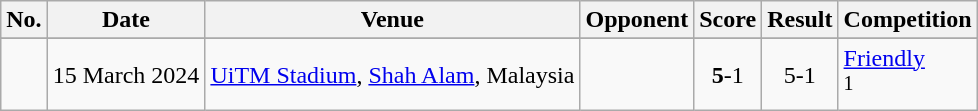<table class="wikitable" style="font-size:100%;">
<tr>
<th>No.</th>
<th>Date</th>
<th>Venue</th>
<th>Opponent</th>
<th>Score</th>
<th>Result</th>
<th>Competition</th>
</tr>
<tr>
</tr>
<tr -style="background-color:#CAE6FF">
<td></td>
<td>15 March 2024</td>
<td rowspan=4><a href='#'>UiTM Stadium</a>, <a href='#'>Shah Alam</a>, Malaysia</td>
<td></td>
<td align=center><strong>5</strong>-1</td>
<td align=center>5-1</td>
<td><a href='#'>Friendly</a><br><sup>1</sup></td>
</tr>
</table>
